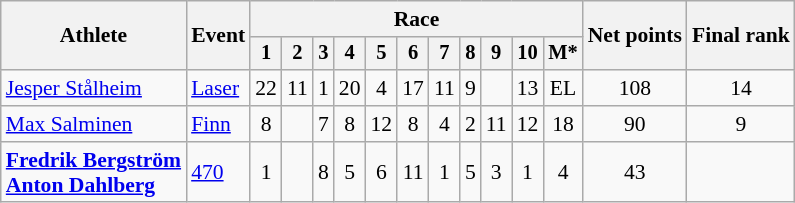<table class="wikitable" style="font-size:90%">
<tr>
<th rowspan="2">Athlete</th>
<th rowspan="2">Event</th>
<th colspan=11>Race</th>
<th rowspan=2>Net points</th>
<th rowspan=2>Final rank</th>
</tr>
<tr style="font-size:95%">
<th>1</th>
<th>2</th>
<th>3</th>
<th>4</th>
<th>5</th>
<th>6</th>
<th>7</th>
<th>8</th>
<th>9</th>
<th>10</th>
<th>M*</th>
</tr>
<tr align=center>
<td align=left><a href='#'>Jesper Stålheim</a></td>
<td align=left><a href='#'>Laser</a></td>
<td>22</td>
<td>11</td>
<td>1</td>
<td>20</td>
<td>4</td>
<td>17</td>
<td>11</td>
<td>9</td>
<td></td>
<td>13</td>
<td>EL</td>
<td>108</td>
<td>14</td>
</tr>
<tr align=center>
<td align=left><a href='#'>Max Salminen</a></td>
<td align=left><a href='#'>Finn</a></td>
<td>8</td>
<td></td>
<td>7</td>
<td>8</td>
<td>12</td>
<td>8</td>
<td>4</td>
<td>2</td>
<td>11</td>
<td>12</td>
<td>18</td>
<td>90</td>
<td>9</td>
</tr>
<tr align=center>
<td align=left><strong><a href='#'>Fredrik Bergström</a><br><a href='#'>Anton Dahlberg</a></strong></td>
<td align=left><a href='#'>470</a></td>
<td>1</td>
<td></td>
<td>8</td>
<td>5</td>
<td>6</td>
<td>11</td>
<td>1</td>
<td>5</td>
<td>3</td>
<td>1</td>
<td>4</td>
<td>43</td>
<td></td>
</tr>
</table>
